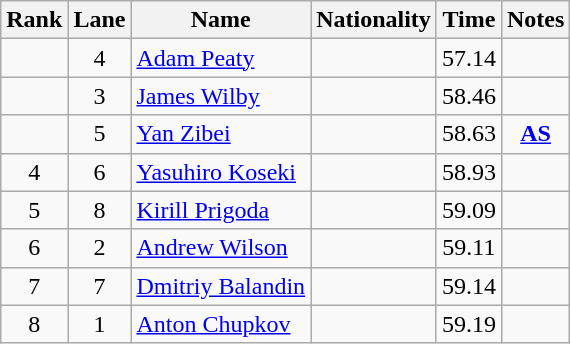<table class="wikitable sortable" style="text-align:center">
<tr>
<th>Rank</th>
<th>Lane</th>
<th>Name</th>
<th>Nationality</th>
<th>Time</th>
<th>Notes</th>
</tr>
<tr>
<td></td>
<td>4</td>
<td align=left><a href='#'>Adam Peaty</a></td>
<td align=left></td>
<td>57.14</td>
<td></td>
</tr>
<tr>
<td></td>
<td>3</td>
<td align=left><a href='#'>James Wilby</a></td>
<td align=left></td>
<td>58.46</td>
<td></td>
</tr>
<tr>
<td></td>
<td>5</td>
<td align=left><a href='#'>Yan Zibei</a></td>
<td align=left></td>
<td>58.63</td>
<td><strong><a href='#'>AS</a></strong></td>
</tr>
<tr>
<td>4</td>
<td>6</td>
<td align=left><a href='#'>Yasuhiro Koseki</a></td>
<td align=left></td>
<td>58.93</td>
<td></td>
</tr>
<tr>
<td>5</td>
<td>8</td>
<td align=left><a href='#'>Kirill Prigoda</a></td>
<td align=left></td>
<td>59.09</td>
<td></td>
</tr>
<tr>
<td>6</td>
<td>2</td>
<td align=left><a href='#'>Andrew Wilson</a></td>
<td align=left></td>
<td>59.11</td>
<td></td>
</tr>
<tr>
<td>7</td>
<td>7</td>
<td align=left><a href='#'>Dmitriy Balandin</a></td>
<td align=left></td>
<td>59.14</td>
<td></td>
</tr>
<tr>
<td>8</td>
<td>1</td>
<td align=left><a href='#'>Anton Chupkov</a></td>
<td align=left></td>
<td>59.19</td>
<td></td>
</tr>
</table>
